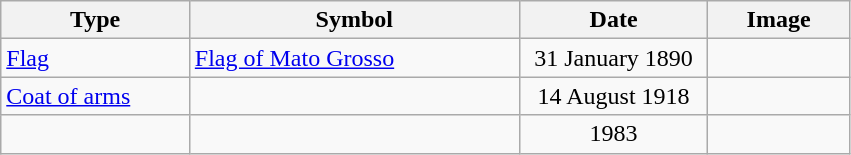<table class="wikitable">
<tr>
<th width="20%">Type</th>
<th width="35%">Symbol</th>
<th width="20%">Date</th>
<th width="15%">Image</th>
</tr>
<tr>
<td><a href='#'>Flag</a></td>
<td><a href='#'>Flag of Mato Grosso</a></td>
<td align="center">31 January 1890</td>
<td align="center"></td>
</tr>
<tr>
<td><a href='#'>Coat of arms</a></td>
<td></td>
<td align="center">14 August 1918</td>
<td align="center"></td>
</tr>
<tr>
<td></td>
<td></td>
<td align="center">1983</td>
<td></td>
</tr>
</table>
